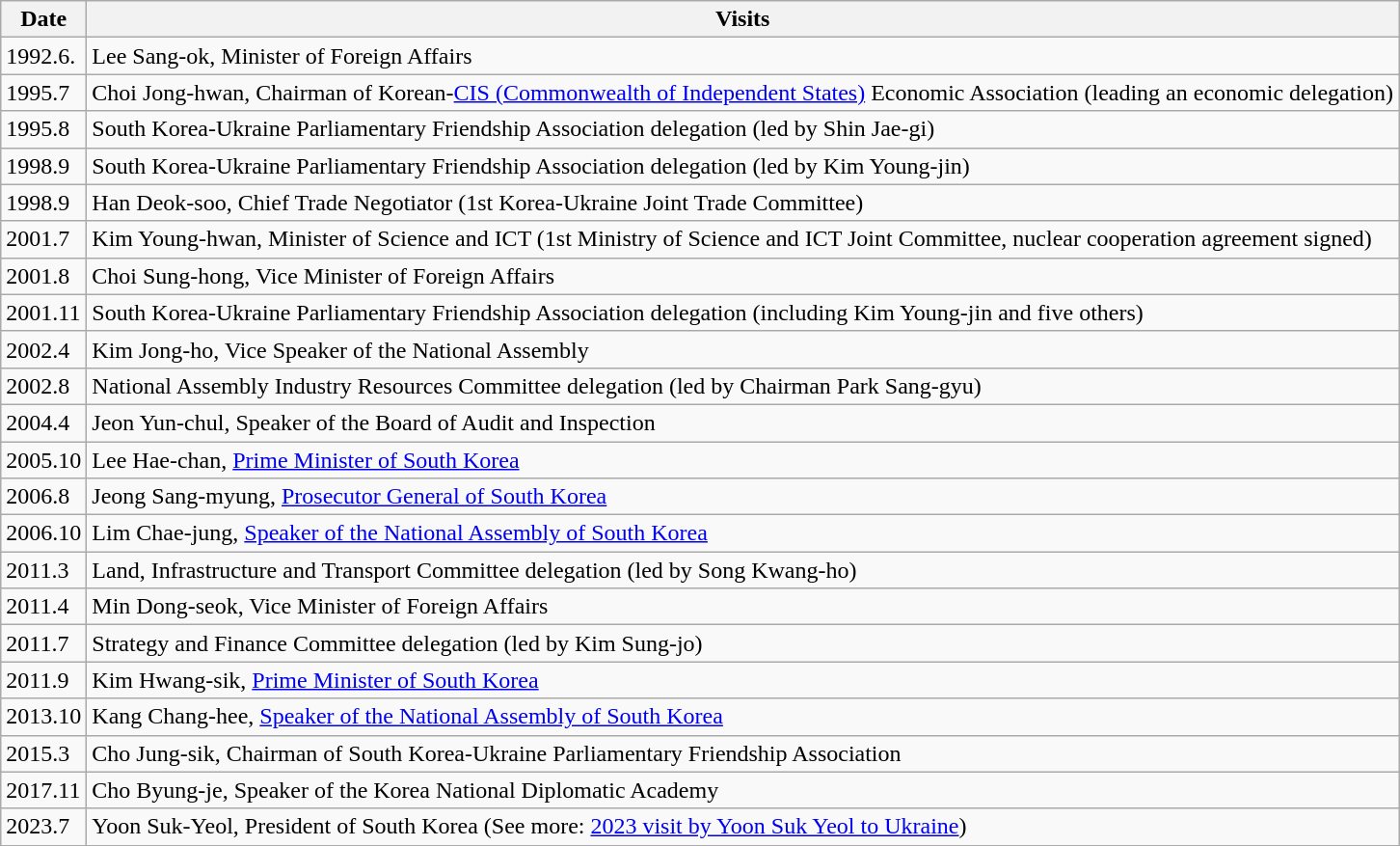<table class="wikitable">
<tr>
<th>Date</th>
<th>Visits</th>
</tr>
<tr>
<td>1992.6.</td>
<td>Lee Sang-ok, Minister of Foreign Affairs</td>
</tr>
<tr>
<td>1995.7</td>
<td>Choi Jong-hwan, Chairman of Korean-<a href='#'>CIS (Commonwealth of Independent States)</a> Economic Association (leading an economic delegation)</td>
</tr>
<tr>
<td>1995.8</td>
<td>South Korea-Ukraine Parliamentary Friendship Association delegation (led by Shin Jae-gi)</td>
</tr>
<tr>
<td>1998.9</td>
<td>South Korea-Ukraine Parliamentary Friendship Association delegation (led by Kim Young-jin)</td>
</tr>
<tr>
<td>1998.9</td>
<td>Han Deok-soo, Chief Trade Negotiator (1st Korea-Ukraine Joint Trade Committee)</td>
</tr>
<tr>
<td>2001.7</td>
<td>Kim Young-hwan, Minister of Science and ICT (1st Ministry of Science and ICT Joint Committee, nuclear cooperation agreement signed)</td>
</tr>
<tr>
<td>2001.8</td>
<td>Choi Sung-hong, Vice Minister of Foreign Affairs</td>
</tr>
<tr>
<td>2001.11</td>
<td>South Korea-Ukraine Parliamentary Friendship Association delegation (including Kim Young-jin and five others)</td>
</tr>
<tr>
<td>2002.4</td>
<td>Kim Jong-ho, Vice Speaker of the National Assembly</td>
</tr>
<tr>
<td>2002.8</td>
<td>National Assembly Industry Resources Committee delegation (led by Chairman Park Sang-gyu)</td>
</tr>
<tr>
<td>2004.4</td>
<td>Jeon Yun-chul, Speaker of the Board of Audit and Inspection</td>
</tr>
<tr>
<td>2005.10</td>
<td>Lee Hae-chan, <a href='#'>Prime Minister of South Korea</a></td>
</tr>
<tr>
<td>2006.8</td>
<td>Jeong Sang-myung, <a href='#'>Prosecutor General of South Korea</a></td>
</tr>
<tr>
<td>2006.10</td>
<td>Lim Chae-jung, <a href='#'>Speaker of the National Assembly of South Korea</a></td>
</tr>
<tr>
<td>2011.3</td>
<td>Land, Infrastructure and Transport Committee delegation (led by Song Kwang-ho)</td>
</tr>
<tr>
<td>2011.4</td>
<td>Min Dong-seok, Vice Minister of Foreign Affairs</td>
</tr>
<tr>
<td>2011.7</td>
<td>Strategy and Finance Committee delegation (led by Kim Sung-jo)</td>
</tr>
<tr>
<td>2011.9</td>
<td>Kim Hwang-sik, <a href='#'>Prime Minister of South Korea</a></td>
</tr>
<tr>
<td>2013.10</td>
<td>Kang Chang-hee, <a href='#'>Speaker of the National Assembly of South Korea</a></td>
</tr>
<tr>
<td>2015.3</td>
<td>Cho Jung-sik, Chairman of South Korea-Ukraine Parliamentary Friendship Association</td>
</tr>
<tr>
<td>2017.11</td>
<td>Cho Byung-je, Speaker of the Korea National Diplomatic Academy</td>
</tr>
<tr>
<td>2023.7</td>
<td>Yoon Suk-Yeol, President of South Korea (See more: <a href='#'>2023 visit by Yoon Suk Yeol to Ukraine</a>)</td>
</tr>
</table>
